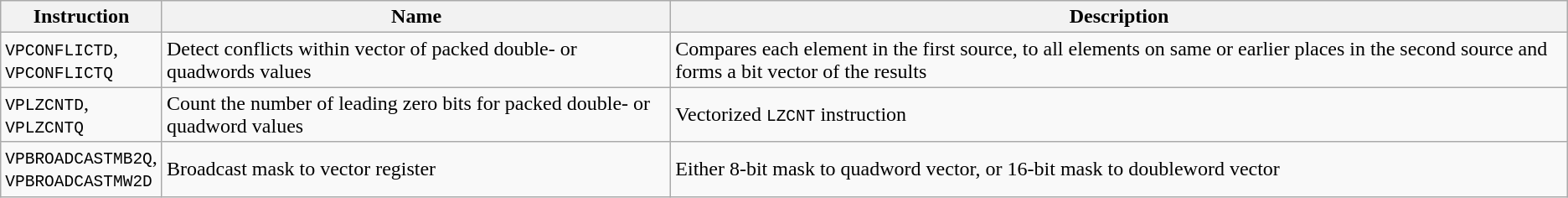<table class="wikitable">
<tr>
<th scope="col">Instruction</th>
<th scope="col">Name</th>
<th scope="col">Description</th>
</tr>
<tr>
<td><code>VPCONFLICTD</code>,<br><code>VPCONFLICTQ</code></td>
<td>Detect conflicts within vector of packed double- or quadwords values</td>
<td>Compares each element in the first source, to all elements on same or earlier places in the second source and forms a bit vector of the results</td>
</tr>
<tr>
<td><code>VPLZCNTD</code>,<br><code>VPLZCNTQ</code></td>
<td>Count the number of leading zero bits for packed double- or quadword values</td>
<td>Vectorized <code>LZCNT</code> instruction</td>
</tr>
<tr>
<td><code>VPBROADCASTMB2Q</code>,<br><code>VPBROADCASTMW2D</code></td>
<td>Broadcast mask to vector register</td>
<td>Either 8-bit mask to quadword vector, or 16-bit mask to doubleword vector</td>
</tr>
</table>
